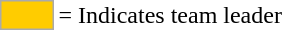<table>
<tr>
<td style="background-color:#FFCC00; border:1px solid #aaaaaa; width:2em;"></td>
<td>= Indicates team leader</td>
</tr>
</table>
